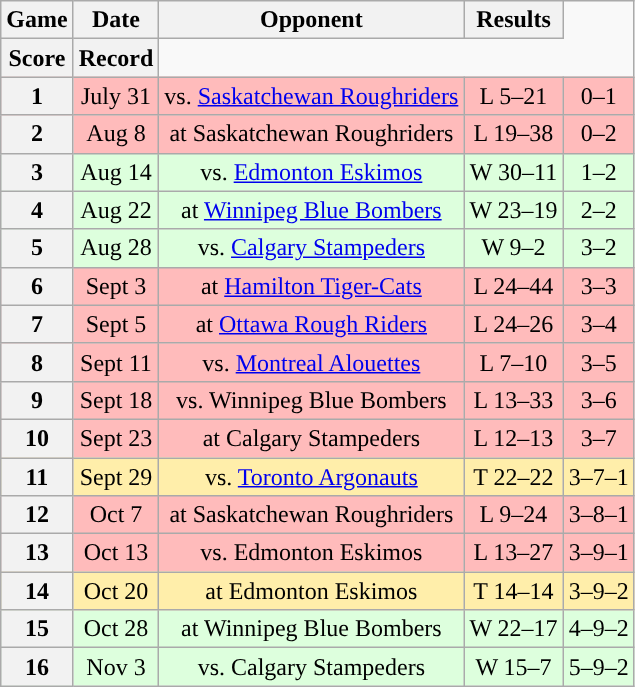<table class="wikitable" style="text-align:center">
<tr>
<th>Game</th>
<th>Date</th>
<th>Opponent</th>
<th>Results</th>
</tr>
<tr>
<th>Score</th>
<th>Record</th>
</tr>
<tr style="background:#ffbbbb">
<th>1</th>
<td>July 31</td>
<td>vs. <a href='#'>Saskatchewan Roughriders</a></td>
<td>L 5–21</td>
<td>0–1</td>
</tr>
<tr style="background:#ffbbbb">
<th>2</th>
<td>Aug 8</td>
<td>at Saskatchewan Roughriders</td>
<td>L 19–38</td>
<td>0–2</td>
</tr>
<tr style="background:#ddffdd">
<th>3</th>
<td>Aug 14</td>
<td>vs. <a href='#'>Edmonton Eskimos</a></td>
<td>W 30–11</td>
<td>1–2</td>
</tr>
<tr style="background:#ddffdd">
<th>4</th>
<td>Aug 22</td>
<td>at <a href='#'>Winnipeg Blue Bombers</a></td>
<td>W 23–19</td>
<td>2–2</td>
</tr>
<tr style="background:#ddffdd">
<th>5</th>
<td>Aug 28</td>
<td>vs. <a href='#'>Calgary Stampeders</a></td>
<td>W 9–2</td>
<td>3–2</td>
</tr>
<tr style="background:#ffbbbb">
<th>6</th>
<td>Sept 3</td>
<td>at <a href='#'>Hamilton Tiger-Cats</a></td>
<td>L 24–44</td>
<td>3–3</td>
</tr>
<tr style="background:#ffbbbb">
<th>7</th>
<td>Sept 5</td>
<td>at <a href='#'>Ottawa Rough Riders</a></td>
<td>L 24–26</td>
<td>3–4</td>
</tr>
<tr style="background:#ffbbbb">
<th>8</th>
<td>Sept 11</td>
<td>vs. <a href='#'>Montreal Alouettes</a></td>
<td>L 7–10</td>
<td>3–5</td>
</tr>
<tr style="background:#ffbbbb">
<th>9</th>
<td>Sept 18</td>
<td>vs. Winnipeg Blue Bombers</td>
<td>L 13–33</td>
<td>3–6</td>
</tr>
<tr style="background:#ffbbbb">
<th>10</th>
<td>Sept 23</td>
<td>at Calgary Stampeders</td>
<td>L 12–13</td>
<td>3–7</td>
</tr>
<tr style="background:#ffeeaa">
<th>11</th>
<td>Sept 29</td>
<td>vs. <a href='#'>Toronto Argonauts</a></td>
<td>T 22–22</td>
<td>3–7–1</td>
</tr>
<tr style="background:#ffbbbb">
<th>12</th>
<td>Oct 7</td>
<td>at Saskatchewan Roughriders</td>
<td>L 9–24</td>
<td>3–8–1</td>
</tr>
<tr style="background:#ffbbbb">
<th>13</th>
<td>Oct 13</td>
<td>vs. Edmonton Eskimos</td>
<td>L 13–27</td>
<td>3–9–1</td>
</tr>
<tr style="background:#ffeeaa">
<th>14</th>
<td>Oct 20</td>
<td>at Edmonton Eskimos</td>
<td>T 14–14</td>
<td>3–9–2</td>
</tr>
<tr style="background:#ddffdd">
<th>15</th>
<td>Oct 28</td>
<td>at Winnipeg Blue Bombers</td>
<td>W 22–17</td>
<td>4–9–2</td>
</tr>
<tr style="background:#ddffdd">
<th>16</th>
<td>Nov 3</td>
<td>vs. Calgary Stampeders</td>
<td>W 15–7</td>
<td>5–9–2</td>
</tr>
</table>
